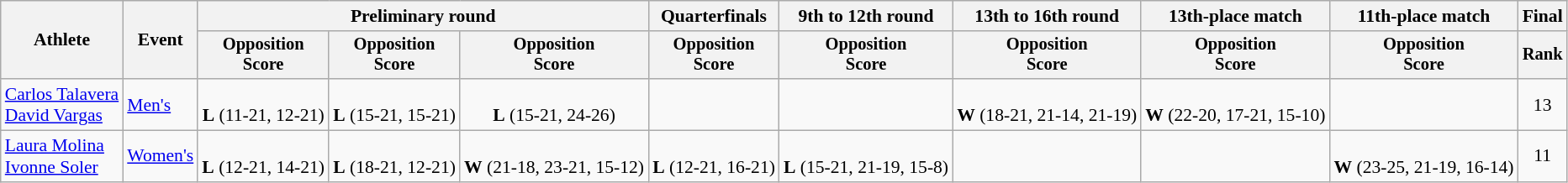<table class="wikitable" border="1" style="font-size:90%">
<tr>
<th rowspan=2>Athlete</th>
<th rowspan=2>Event</th>
<th colspan=3>Preliminary round</th>
<th>Quarterfinals</th>
<th>9th to 12th round</th>
<th>13th to 16th round</th>
<th>13th-place match</th>
<th>11th-place match</th>
<th>Final</th>
</tr>
<tr style="font-size:95%">
<th>Opposition<br>Score</th>
<th>Opposition<br>Score</th>
<th>Opposition<br>Score</th>
<th>Opposition<br>Score</th>
<th>Opposition<br>Score</th>
<th>Opposition<br>Score</th>
<th>Opposition<br>Score</th>
<th>Opposition<br>Score</th>
<th>Rank</th>
</tr>
<tr align=center>
<td align=left><a href='#'>Carlos Talavera</a><br><a href='#'>David Vargas</a></td>
<td align=left><a href='#'>Men's</a></td>
<td> <br> <strong>L</strong> (11-21, 12-21)</td>
<td> <br> <strong>L</strong> (15-21, 15-21)</td>
<td> <br> <strong>L</strong> (15-21, 24-26)</td>
<td></td>
<td></td>
<td> <br> <strong>W</strong> (18-21, 21-14, 21-19)</td>
<td> <br> <strong>W</strong> (22-20, 17-21, 15-10)</td>
<td></td>
<td>13</td>
</tr>
<tr align=center>
<td align=left><a href='#'>Laura Molina</a><br><a href='#'>Ivonne Soler</a></td>
<td align=left><a href='#'>Women's</a></td>
<td> <br> <strong>L</strong> (12-21, 14-21)</td>
<td> <br> <strong>L</strong> (18-21, 12-21)</td>
<td> <br> <strong>W</strong> (21-18, 23-21, 15-12)</td>
<td> <br> <strong>L</strong> (12-21, 16-21)</td>
<td> <br> <strong>L</strong> (15-21, 21-19, 15-8)</td>
<td></td>
<td></td>
<td> <br> <strong>W</strong> (23-25, 21-19, 16-14)</td>
<td>11</td>
</tr>
</table>
